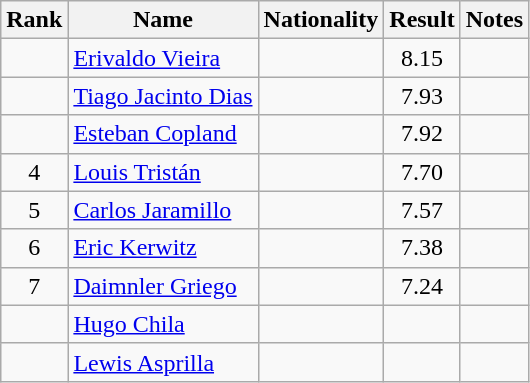<table class="wikitable sortable" style="text-align:center">
<tr>
<th>Rank</th>
<th>Name</th>
<th>Nationality</th>
<th>Result</th>
<th>Notes</th>
</tr>
<tr>
<td></td>
<td align=left><a href='#'>Erivaldo Vieira</a></td>
<td align=left></td>
<td>8.15</td>
<td></td>
</tr>
<tr>
<td></td>
<td align=left><a href='#'>Tiago Jacinto Dias</a></td>
<td align=left></td>
<td>7.93</td>
<td></td>
</tr>
<tr>
<td></td>
<td align=left><a href='#'>Esteban Copland</a></td>
<td align=left></td>
<td>7.92</td>
<td></td>
</tr>
<tr>
<td>4</td>
<td align=left><a href='#'>Louis Tristán</a></td>
<td align=left></td>
<td>7.70</td>
<td></td>
</tr>
<tr>
<td>5</td>
<td align=left><a href='#'>Carlos Jaramillo</a></td>
<td align=left></td>
<td>7.57</td>
<td></td>
</tr>
<tr>
<td>6</td>
<td align=left><a href='#'>Eric Kerwitz</a></td>
<td align=left></td>
<td>7.38</td>
<td></td>
</tr>
<tr>
<td>7</td>
<td align=left><a href='#'>Daimnler Griego</a></td>
<td align=left></td>
<td>7.24</td>
<td></td>
</tr>
<tr>
<td></td>
<td align=left><a href='#'>Hugo Chila</a></td>
<td align=left></td>
<td></td>
<td></td>
</tr>
<tr>
<td></td>
<td align=left><a href='#'>Lewis Asprilla</a></td>
<td align=left></td>
<td></td>
<td></td>
</tr>
</table>
